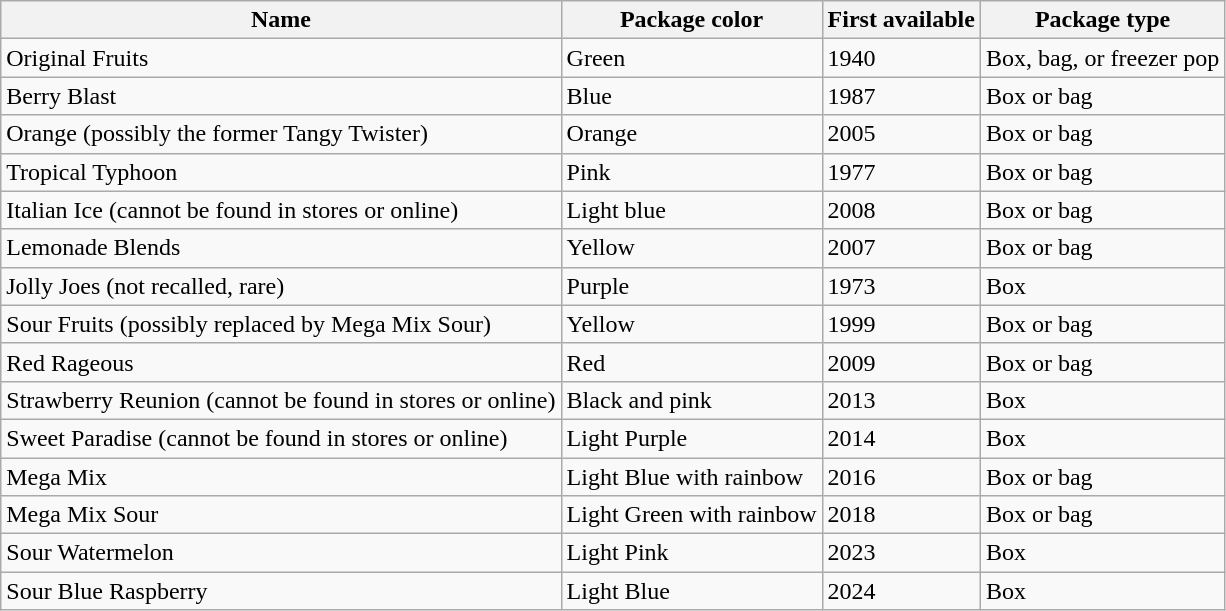<table class="wikitable">
<tr>
<th>Name</th>
<th>Package color</th>
<th>First available</th>
<th>Package type</th>
</tr>
<tr>
<td>Original Fruits</td>
<td>Green</td>
<td>1940</td>
<td>Box, bag, or freezer pop</td>
</tr>
<tr>
<td>Berry Blast</td>
<td>Blue</td>
<td>1987</td>
<td>Box or bag</td>
</tr>
<tr>
<td>Orange (possibly the former Tangy Twister)</td>
<td>Orange</td>
<td>2005</td>
<td>Box or bag</td>
</tr>
<tr>
<td>Tropical Typhoon</td>
<td>Pink</td>
<td>1977</td>
<td>Box or bag</td>
</tr>
<tr>
<td>Italian Ice (cannot be found in stores or online)</td>
<td>Light blue</td>
<td>2008</td>
<td>Box or bag</td>
</tr>
<tr>
<td>Lemonade Blends</td>
<td>Yellow</td>
<td>2007</td>
<td>Box or bag</td>
</tr>
<tr>
<td>Jolly Joes (not recalled, rare)</td>
<td>Purple</td>
<td>1973</td>
<td>Box</td>
</tr>
<tr>
<td>Sour Fruits (possibly replaced by Mega Mix Sour)</td>
<td>Yellow</td>
<td>1999</td>
<td>Box or bag</td>
</tr>
<tr>
<td>Red Rageous</td>
<td>Red</td>
<td>2009</td>
<td>Box or bag</td>
</tr>
<tr>
<td>Strawberry Reunion (cannot be found in stores or online)</td>
<td>Black and pink</td>
<td>2013</td>
<td>Box</td>
</tr>
<tr>
<td>Sweet Paradise (cannot be found in stores or online)</td>
<td>Light Purple</td>
<td>2014</td>
<td>Box</td>
</tr>
<tr>
<td>Mega Mix</td>
<td>Light Blue with rainbow</td>
<td>2016</td>
<td>Box or bag</td>
</tr>
<tr>
<td>Mega Mix Sour</td>
<td>Light Green with rainbow</td>
<td>2018</td>
<td>Box or bag</td>
</tr>
<tr>
<td>Sour Watermelon</td>
<td>Light Pink</td>
<td>2023</td>
<td>Box</td>
</tr>
<tr>
<td>Sour Blue Raspberry</td>
<td>Light Blue</td>
<td>2024</td>
<td>Box</td>
</tr>
</table>
